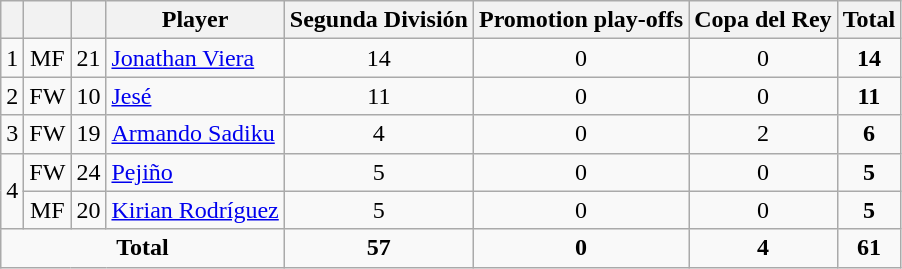<table class="wikitable sortable" style="text-align:center">
<tr>
<th></th>
<th></th>
<th></th>
<th>Player</th>
<th>Segunda División</th>
<th>Promotion play-offs</th>
<th>Copa del Rey</th>
<th><strong>Total</strong></th>
</tr>
<tr>
<td>1</td>
<td>MF</td>
<td>21</td>
<td style="text-align:left;"> <a href='#'>Jonathan Viera</a></td>
<td>14</td>
<td>0</td>
<td>0</td>
<td><strong>14</strong></td>
</tr>
<tr>
<td>2</td>
<td>FW</td>
<td>10</td>
<td style="text-align:left;"> <a href='#'>Jesé</a></td>
<td>11</td>
<td>0</td>
<td>0</td>
<td><strong>11</strong></td>
</tr>
<tr>
<td>3</td>
<td>FW</td>
<td>19</td>
<td style="text-align:left;"> <a href='#'>Armando Sadiku</a></td>
<td>4</td>
<td>0</td>
<td>2</td>
<td><strong>6</strong></td>
</tr>
<tr>
<td rowspan=2>4</td>
<td>FW</td>
<td>24</td>
<td style="text-align:left;"> <a href='#'>Pejiño</a></td>
<td>5</td>
<td>0</td>
<td>0</td>
<td><strong>5</strong></td>
</tr>
<tr>
<td>MF</td>
<td>20</td>
<td style="text-align:left;"> <a href='#'>Kirian Rodríguez</a></td>
<td>5</td>
<td>0</td>
<td>0</td>
<td><strong>5</strong></td>
</tr>
<tr class="sortbottom">
<td colspan="4"><strong>Total</strong></td>
<td><strong>57</strong></td>
<td><strong>0</strong></td>
<td><strong>4</strong></td>
<td><strong>61</strong></td>
</tr>
</table>
